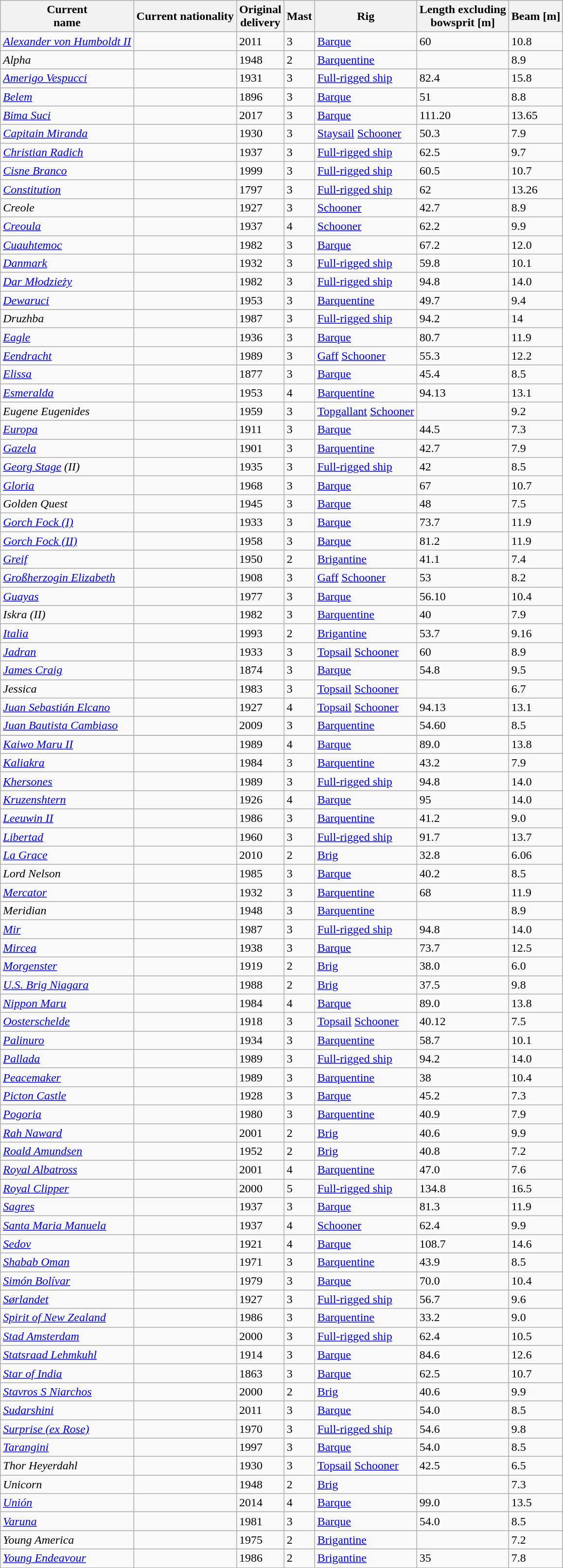<table border="1" class="sortable wikitable">
<tr>
<th>Current <br> name</th>
<th>Current nationality</th>
<th>Original <br> delivery</th>
<th>Mast</th>
<th>Rig</th>
<th>Length excluding<br>bowsprit [m]</th>
<th>Beam [m]</th>
</tr>
<tr>
<td><em><a href='#'>Alexander von Humboldt II</a></em></td>
<td></td>
<td>2011</td>
<td>3</td>
<td><a href='#'>Barque</a></td>
<td>60</td>
<td>10.8</td>
</tr>
<tr>
<td><em>Alpha </em></td>
<td></td>
<td>1948</td>
<td>2</td>
<td><a href='#'>Barquentine</a></td>
<td></td>
<td>8.9</td>
</tr>
<tr>
<td><em><a href='#'>Amerigo Vespucci</a></em></td>
<td></td>
<td>1931</td>
<td>3</td>
<td><a href='#'>Full-rigged ship</a></td>
<td>82.4</td>
<td>15.8</td>
</tr>
<tr>
<td><em><a href='#'>Belem</a></em></td>
<td></td>
<td>1896</td>
<td>3</td>
<td><a href='#'>Barque</a></td>
<td>51</td>
<td>8.8</td>
</tr>
<tr>
<td><em><a href='#'>Bima Suci</a></em></td>
<td></td>
<td>2017</td>
<td>3</td>
<td><a href='#'>Barque</a></td>
<td>111.20</td>
<td>13.65</td>
</tr>
<tr>
<td><em><a href='#'>Capitain Miranda</a></em></td>
<td></td>
<td>1930</td>
<td>3</td>
<td><a href='#'>Staysail</a> <a href='#'>Schooner</a></td>
<td>50.3 </td>
<td>7.9</td>
</tr>
<tr>
<td><em><a href='#'>Christian Radich</a></em></td>
<td></td>
<td>1937</td>
<td>3</td>
<td><a href='#'>Full-rigged ship</a></td>
<td>62.5</td>
<td>9.7</td>
</tr>
<tr>
<td><em><a href='#'>Cisne Branco</a></em></td>
<td></td>
<td>1999</td>
<td>3</td>
<td><a href='#'>Full-rigged ship</a></td>
<td>60.5</td>
<td>10.7</td>
</tr>
<tr>
<td><em><a href='#'>Constitution</a></em></td>
<td></td>
<td>1797</td>
<td>3</td>
<td><a href='#'>Full-rigged ship</a></td>
<td>62 </td>
<td>13.26</td>
</tr>
<tr>
<td><em>Creole</em></td>
<td></td>
<td>1927</td>
<td>3</td>
<td><a href='#'>Schooner</a></td>
<td>42.7 </td>
<td>8.9</td>
</tr>
<tr>
<td><em><a href='#'>Creoula</a></em></td>
<td></td>
<td>1937</td>
<td>4</td>
<td><a href='#'>Schooner</a></td>
<td>62.2</td>
<td>9.9</td>
</tr>
<tr>
<td><em><a href='#'>Cuauhtemoc</a></em></td>
<td></td>
<td>1982</td>
<td>3</td>
<td><a href='#'>Barque</a></td>
<td>67.2</td>
<td>12.0</td>
</tr>
<tr>
<td><em><a href='#'>Danmark</a></em></td>
<td></td>
<td>1932</td>
<td>3</td>
<td><a href='#'>Full-rigged ship</a></td>
<td>59.8</td>
<td>10.1</td>
</tr>
<tr>
<td><em><a href='#'>Dar Młodzieży</a></em></td>
<td></td>
<td>1982</td>
<td>3</td>
<td><a href='#'>Full-rigged ship</a></td>
<td>94.8 </td>
<td>14.0</td>
</tr>
<tr>
<td><em><a href='#'>Dewaruci</a></em></td>
<td></td>
<td>1953</td>
<td>3</td>
<td><a href='#'>Barquentine</a></td>
<td>49.7</td>
<td>9.4</td>
</tr>
<tr>
<td><em>Druzhba</em></td>
<td></td>
<td>1987</td>
<td>3</td>
<td><a href='#'>Full-rigged ship</a></td>
<td>94.2</td>
<td>14</td>
</tr>
<tr>
<td><em><a href='#'>Eagle</a></em></td>
<td></td>
<td>1936</td>
<td>3</td>
<td><a href='#'>Barque</a></td>
<td>80.7</td>
<td>11.9</td>
</tr>
<tr>
<td><em><a href='#'>Eendracht</a></em></td>
<td></td>
<td>1989</td>
<td>3</td>
<td><a href='#'>Gaff</a> 	<a href='#'>Schooner</a></td>
<td>55.3 </td>
<td>12.2</td>
</tr>
<tr>
<td><em><a href='#'>Elissa</a></em></td>
<td></td>
<td>1877</td>
<td>3</td>
<td><a href='#'>Barque</a></td>
<td>45.4</td>
<td>8.5</td>
</tr>
<tr>
<td><em><a href='#'>Esmeralda</a></em></td>
<td></td>
<td>1953</td>
<td>4</td>
<td><a href='#'>Barquentine</a></td>
<td>94.13</td>
<td>13.1</td>
</tr>
<tr>
<td><em>Eugene Eugenides</em></td>
<td></td>
<td>1959</td>
<td>3</td>
<td><a href='#'>Topgallant</a> <a href='#'>Schooner</a></td>
<td></td>
<td>9.2</td>
</tr>
<tr>
<td><em><a href='#'>Europa</a></em></td>
<td></td>
<td>1911</td>
<td>3</td>
<td><a href='#'>Barque</a></td>
<td>44.5 </td>
<td>7.3</td>
</tr>
<tr>
<td><em><a href='#'>Gazela</a></em></td>
<td></td>
<td>1901</td>
<td>3</td>
<td><a href='#'>Barquentine</a></td>
<td>42.7</td>
<td>7.9</td>
</tr>
<tr>
<td><em><a href='#'>Georg Stage</a> (II)</em></td>
<td></td>
<td>1935</td>
<td>3</td>
<td><a href='#'>Full-rigged ship</a></td>
<td>42 </td>
<td>8.5</td>
</tr>
<tr>
<td><em><a href='#'>Gloria</a></em></td>
<td></td>
<td>1968</td>
<td>3</td>
<td><a href='#'>Barque</a></td>
<td>67</td>
<td>10.7</td>
</tr>
<tr>
<td><em>Golden Quest</em></td>
<td></td>
<td>1945</td>
<td>3</td>
<td><a href='#'>Barque</a></td>
<td>48</td>
<td>7.5</td>
</tr>
<tr>
<td><em><a href='#'>Gorch Fock (I)</a></em></td>
<td></td>
<td>1933</td>
<td>3</td>
<td><a href='#'>Barque</a></td>
<td>73.7</td>
<td>11.9</td>
</tr>
<tr>
<td><em><a href='#'>Gorch Fock (II)</a></em></td>
<td></td>
<td>1958</td>
<td>3</td>
<td><a href='#'>Barque</a></td>
<td>81.2</td>
<td>11.9</td>
</tr>
<tr>
<td><em><a href='#'>Greif</a></em></td>
<td></td>
<td>1950</td>
<td>2</td>
<td><a href='#'>Brigantine</a></td>
<td>41.1</td>
<td>7.4</td>
</tr>
<tr>
<td><em><a href='#'>Großherzogin Elizabeth</a></em></td>
<td></td>
<td>1908</td>
<td>3</td>
<td><a href='#'>Gaff</a> <a href='#'>Schooner</a></td>
<td>53 </td>
<td>8.2</td>
</tr>
<tr>
<td><em><a href='#'>Guayas</a></em></td>
<td></td>
<td>1977</td>
<td>3</td>
<td><a href='#'>Barque</a></td>
<td>56.10</td>
<td>10.4</td>
</tr>
<tr>
<td><em>Iskra (II)</em></td>
<td></td>
<td>1982</td>
<td>3</td>
<td><a href='#'>Barquentine</a></td>
<td>40</td>
<td>7.9</td>
</tr>
<tr>
<td><em><a href='#'>Italia</a></em></td>
<td></td>
<td>1993</td>
<td>2</td>
<td><a href='#'>Brigantine</a></td>
<td>53.7</td>
<td>9.16</td>
</tr>
<tr>
<td><em><a href='#'>Jadran</a></em></td>
<td></td>
<td>1933</td>
<td>3</td>
<td><a href='#'>Topsail</a> <a href='#'>Schooner</a></td>
<td>60</td>
<td>8.9</td>
</tr>
<tr>
<td><em><a href='#'>James Craig</a></em></td>
<td></td>
<td>1874</td>
<td>3</td>
<td><a href='#'>Barque</a></td>
<td>54.8</td>
<td>9.5</td>
</tr>
<tr>
<td><em>Jessica</em></td>
<td></td>
<td>1983</td>
<td>3</td>
<td><a href='#'>Topsail</a> <a href='#'>Schooner</a></td>
<td></td>
<td>6.7</td>
</tr>
<tr>
<td><em><a href='#'>Juan Sebastián Elcano</a></em></td>
<td></td>
<td>1927</td>
<td>4</td>
<td><a href='#'>Topsail</a> <a href='#'>Schooner</a></td>
<td>94.13</td>
<td>13.1</td>
</tr>
<tr>
<td><em><a href='#'>Juan Bautista Cambiaso</a></em></td>
<td></td>
<td>2009</td>
<td>3</td>
<td><a href='#'>Barquentine</a></td>
<td>54.60</td>
<td>8.5</td>
</tr>
<tr>
</tr>
<tr |>
</tr>
<tr>
<td><em><a href='#'>Kaiwo Maru II</a></em></td>
<td></td>
<td>1989</td>
<td>4</td>
<td><a href='#'>Barque</a></td>
<td>89.0</td>
<td>13.8</td>
</tr>
<tr>
<td><em><a href='#'>Kaliakra</a></em></td>
<td></td>
<td>1984</td>
<td>3</td>
<td><a href='#'>Barquentine</a></td>
<td>43.2</td>
<td>7.9</td>
</tr>
<tr>
<td><em><a href='#'>Khersones</a></em></td>
<td></td>
<td>1989</td>
<td>3</td>
<td><a href='#'>Full-rigged ship</a></td>
<td>94.8 </td>
<td>14.0</td>
</tr>
<tr>
<td><em><a href='#'>Kruzenshtern</a></em></td>
<td></td>
<td>1926</td>
<td>4</td>
<td><a href='#'>Barque</a></td>
<td>95</td>
<td>14.0</td>
</tr>
<tr>
<td><em><a href='#'>Leeuwin II</a></em></td>
<td></td>
<td>1986</td>
<td>3</td>
<td><a href='#'>Barquentine</a></td>
<td>41.2</td>
<td>9.0</td>
</tr>
<tr>
<td><em><a href='#'>Libertad</a></em></td>
<td></td>
<td>1960</td>
<td>3</td>
<td><a href='#'>Full-rigged ship</a></td>
<td>91.7</td>
<td>13.7</td>
</tr>
<tr>
<td><em><a href='#'>La Grace</a></em></td>
<td></td>
<td>2010</td>
<td>2</td>
<td><a href='#'>Brig</a></td>
<td>32.8</td>
<td>6.06</td>
</tr>
<tr>
<td><em>Lord Nelson</em></td>
<td></td>
<td>1985</td>
<td>3</td>
<td><a href='#'>Barque</a></td>
<td>40.2 </td>
<td>8.5</td>
</tr>
<tr>
<td><em><a href='#'>Mercator</a></em></td>
<td></td>
<td>1932</td>
<td>3</td>
<td><a href='#'>Barquentine</a></td>
<td>68</td>
<td>11.9</td>
</tr>
<tr>
<td><em>Meridian</em></td>
<td></td>
<td>1948</td>
<td>3</td>
<td><a href='#'>Barquentine</a></td>
<td></td>
<td>8.9</td>
</tr>
<tr>
<td><em><a href='#'>Mir</a></em></td>
<td></td>
<td>1987</td>
<td>3</td>
<td><a href='#'>Full-rigged ship</a></td>
<td>94.8</td>
<td>14.0</td>
</tr>
<tr>
<td><em><a href='#'>Mircea</a></em></td>
<td></td>
<td>1938</td>
<td>3</td>
<td><a href='#'>Barque</a></td>
<td>73.7</td>
<td>12.5</td>
</tr>
<tr>
<td><em><a href='#'>Morgenster</a></em></td>
<td></td>
<td>1919</td>
<td>2</td>
<td><a href='#'>Brig</a></td>
<td>38.0</td>
<td>6.0</td>
</tr>
<tr>
<td><em><a href='#'>U.S. Brig Niagara</a></em></td>
<td></td>
<td>1988</td>
<td>2</td>
<td><a href='#'>Brig</a></td>
<td>37.5 </td>
<td>9.8</td>
</tr>
<tr>
<td><em><a href='#'>Nippon Maru</a></em></td>
<td></td>
<td>1984</td>
<td>4</td>
<td><a href='#'>Barque</a></td>
<td>89.0</td>
<td>13.8</td>
</tr>
<tr>
<td><em><a href='#'>Oosterschelde</a></em></td>
<td></td>
<td>1918</td>
<td>3</td>
<td><a href='#'>Topsail</a> <a href='#'>Schooner</a></td>
<td>40.12</td>
<td>7.5</td>
</tr>
<tr>
<td><em><a href='#'>Palinuro</a></em></td>
<td></td>
<td>1934</td>
<td>3</td>
<td><a href='#'>Barquentine</a></td>
<td>58.7</td>
<td>10.1</td>
</tr>
<tr>
<td><a href='#'><em>Pallada</em></a></td>
<td></td>
<td>1989</td>
<td>3</td>
<td><a href='#'>Full-rigged ship</a></td>
<td>94.2</td>
<td>14.0</td>
</tr>
<tr>
<td><em><a href='#'>Peacemaker</a></em></td>
<td></td>
<td>1989</td>
<td>3</td>
<td><a href='#'>Barquentine</a></td>
<td>38</td>
<td>10.4</td>
</tr>
<tr>
<td><em><a href='#'>Picton Castle</a></em></td>
<td></td>
<td>1928</td>
<td>3</td>
<td><a href='#'>Barque</a></td>
<td>45.2 </td>
<td>7.3</td>
</tr>
<tr>
<td><em><a href='#'>Pogoria</a></em></td>
<td></td>
<td>1980</td>
<td>3</td>
<td><a href='#'>Barquentine</a></td>
<td>40.9</td>
<td>7.9</td>
</tr>
<tr>
<td><em><a href='#'>Rah Naward</a></em></td>
<td></td>
<td>2001</td>
<td>2</td>
<td><a href='#'>Brig</a></td>
<td>40.6</td>
<td>9.9</td>
</tr>
<tr>
<td><em><a href='#'>Roald Amundsen</a></em></td>
<td></td>
<td>1952</td>
<td>2</td>
<td><a href='#'>Brig</a></td>
<td>40.8</td>
<td>7.2</td>
</tr>
<tr>
<td><em><a href='#'>Royal Albatross</a></em></td>
<td></td>
<td>2001</td>
<td>4</td>
<td><a href='#'>Barquentine</a></td>
<td>47.0</td>
<td>7.6</td>
</tr>
<tr>
<td><em><a href='#'>Royal Clipper</a></em></td>
<td></td>
<td>2000</td>
<td>5</td>
<td><a href='#'>Full-rigged ship</a></td>
<td>134.8</td>
<td>16.5</td>
</tr>
<tr>
<td><em><a href='#'>Sagres</a></em></td>
<td></td>
<td>1937</td>
<td>3</td>
<td><a href='#'>Barque</a></td>
<td>81.3</td>
<td>11.9</td>
</tr>
<tr>
<td><em><a href='#'>Santa Maria Manuela</a></em></td>
<td></td>
<td>1937</td>
<td>4</td>
<td><a href='#'>Schooner</a></td>
<td>62.4</td>
<td>9.9</td>
</tr>
<tr>
<td><em><a href='#'>Sedov</a></em></td>
<td></td>
<td>1921</td>
<td>4</td>
<td><a href='#'>Barque</a></td>
<td>108.7</td>
<td>14.6</td>
</tr>
<tr>
<td><em><a href='#'>Shabab Oman</a></em></td>
<td></td>
<td>1971</td>
<td>3</td>
<td><a href='#'>Barquentine</a></td>
<td>43.9</td>
<td>8.5</td>
</tr>
<tr>
<td><a href='#'><em>Simón Bolívar</em></a></td>
<td></td>
<td>1979</td>
<td>3</td>
<td><a href='#'>Barque</a></td>
<td>70.0</td>
<td>10.4</td>
</tr>
<tr>
<td><em><a href='#'>Sørlandet</a></em></td>
<td></td>
<td>1927</td>
<td>3</td>
<td><a href='#'>Full-rigged ship</a></td>
<td>56.7</td>
<td>9.6</td>
</tr>
<tr>
<td><em><a href='#'>Spirit of New Zealand</a></em></td>
<td></td>
<td>1986</td>
<td>3</td>
<td><a href='#'>Barquentine</a></td>
<td>33.2</td>
<td>9.0</td>
</tr>
<tr>
<td><em><a href='#'>Stad Amsterdam</a></em></td>
<td></td>
<td>2000</td>
<td>3</td>
<td><a href='#'>Full-rigged ship</a></td>
<td>62.4</td>
<td>10.5</td>
</tr>
<tr>
<td><em><a href='#'>Statsraad Lehmkuhl</a></em></td>
<td></td>
<td>1914</td>
<td>3</td>
<td><a href='#'>Barque</a></td>
<td>84.6</td>
<td>12.6</td>
</tr>
<tr>
<td><em><a href='#'>Star of India</a></em></td>
<td></td>
<td>1863</td>
<td>3</td>
<td><a href='#'>Barque</a></td>
<td>62.5</td>
<td>10.7</td>
</tr>
<tr>
<td><em><a href='#'>Stavros S Niarchos</a></em></td>
<td></td>
<td>2000</td>
<td>2</td>
<td><a href='#'>Brig</a></td>
<td>40.6</td>
<td>9.9</td>
</tr>
<tr>
<td><em><a href='#'>Sudarshini</a></em></td>
<td></td>
<td>2011</td>
<td>3</td>
<td><a href='#'>Barque</a></td>
<td>54.0</td>
<td>8.5</td>
</tr>
<tr>
<td><em><a href='#'>Surprise (ex Rose)</a></em></td>
<td></td>
<td>1970</td>
<td>3</td>
<td><a href='#'>Full-rigged ship</a></td>
<td>54.6</td>
<td>9.8</td>
</tr>
<tr>
<td><em><a href='#'>Tarangini</a></em></td>
<td></td>
<td>1997</td>
<td>3</td>
<td><a href='#'>Barque</a></td>
<td>54.0</td>
<td>8.5</td>
</tr>
<tr>
<td><em>Thor Heyerdahl</em></td>
<td></td>
<td>1930</td>
<td>3</td>
<td><a href='#'>Topsail</a> <a href='#'>Schooner</a></td>
<td>42.5</td>
<td>6.5</td>
</tr>
<tr>
<td><em>Unicorn</em></td>
<td></td>
<td>1948</td>
<td>2</td>
<td><a href='#'>Brig</a></td>
<td></td>
<td>7.3</td>
</tr>
<tr>
<td><a href='#'><em>Unión</em></a></td>
<td></td>
<td>2014</td>
<td>4</td>
<td><a href='#'>Barque</a></td>
<td>99.0</td>
<td>13.5</td>
</tr>
<tr>
<td><em><a href='#'>Varuna</a></em></td>
<td></td>
<td>1981</td>
<td>3</td>
<td><a href='#'>Barque</a></td>
<td>54.0</td>
<td>8.5</td>
</tr>
<tr>
<td><em>Young America</em></td>
<td></td>
<td>1975</td>
<td>2</td>
<td><a href='#'>Brigantine</a></td>
<td></td>
<td>7.2</td>
</tr>
<tr>
<td><em><a href='#'>Young Endeavour</a></em></td>
<td></td>
<td>1986</td>
<td>2</td>
<td><a href='#'>Brigantine</a></td>
<td>35</td>
<td>7.8</td>
</tr>
</table>
